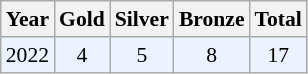<table class="sortable wikitable" style="font-size: 90%;">
<tr>
<th>Year</th>
<th>Gold</th>
<th>Silver</th>
<th>Bronze</th>
<th>Total</th>
</tr>
<tr style="background:#ECF2FF">
<td align="center">2022</td>
<td align="center">4</td>
<td align="center">5</td>
<td align="center">8</td>
<td align="center">17</td>
</tr>
</table>
